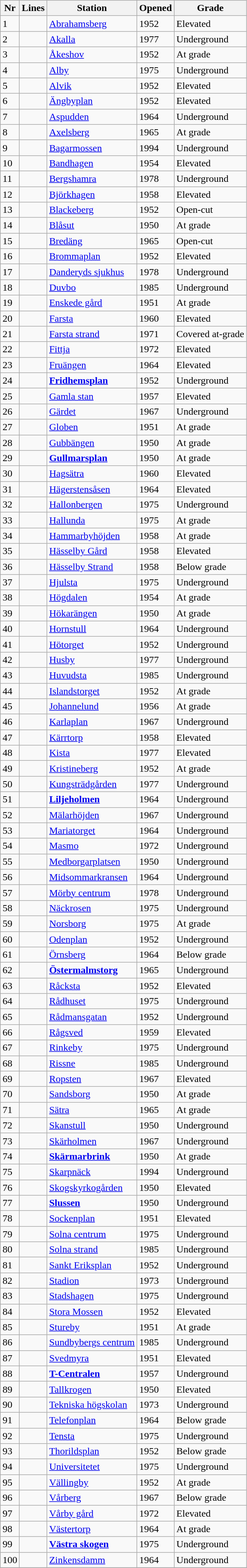<table class="wikitable sortable">
<tr>
<th>Nr</th>
<th nowrap="true">Lines</th>
<th>Station</th>
<th>Opened</th>
<th>Grade</th>
</tr>
<tr>
<td>1</td>
<td> </td>
<td><a href='#'>Abrahamsberg</a></td>
<td>1952</td>
<td>Elevated</td>
</tr>
<tr>
<td>2</td>
<td></td>
<td><a href='#'>Akalla</a></td>
<td>1977</td>
<td>Underground</td>
</tr>
<tr>
<td>3</td>
<td> </td>
<td><a href='#'>Åkeshov</a></td>
<td>1952</td>
<td>At grade</td>
</tr>
<tr>
<td>4</td>
<td></td>
<td><a href='#'>Alby</a></td>
<td>1975</td>
<td>Underground</td>
</tr>
<tr>
<td>5</td>
<td>  </td>
<td><a href='#'>Alvik</a></td>
<td>1952</td>
<td>Elevated</td>
</tr>
<tr>
<td>6</td>
<td></td>
<td><a href='#'>Ängbyplan</a></td>
<td>1952</td>
<td>Elevated</td>
</tr>
<tr>
<td>7</td>
<td></td>
<td><a href='#'>Aspudden</a></td>
<td>1964</td>
<td>Underground</td>
</tr>
<tr>
<td>8</td>
<td></td>
<td><a href='#'>Axelsberg</a></td>
<td>1965</td>
<td>At grade</td>
</tr>
<tr>
<td>9</td>
<td></td>
<td><a href='#'>Bagarmossen</a></td>
<td>1994</td>
<td>Underground</td>
</tr>
<tr>
<td>10</td>
<td></td>
<td><a href='#'>Bandhagen</a></td>
<td>1954</td>
<td>Elevated</td>
</tr>
<tr>
<td>11</td>
<td></td>
<td><a href='#'>Bergshamra</a></td>
<td>1978</td>
<td>Underground</td>
</tr>
<tr>
<td>12</td>
<td></td>
<td><a href='#'>Björkhagen</a></td>
<td>1958</td>
<td>Elevated</td>
</tr>
<tr>
<td>13</td>
<td></td>
<td><a href='#'>Blackeberg</a></td>
<td>1952</td>
<td>Open-cut</td>
</tr>
<tr>
<td>14</td>
<td></td>
<td><a href='#'>Blåsut</a></td>
<td>1950</td>
<td>At grade</td>
</tr>
<tr>
<td>15</td>
<td></td>
<td><a href='#'>Bredäng</a></td>
<td>1965</td>
<td>Open-cut</td>
</tr>
<tr>
<td>16</td>
<td> </td>
<td><a href='#'>Brommaplan</a></td>
<td>1952</td>
<td>Elevated</td>
</tr>
<tr>
<td>17</td>
<td></td>
<td><a href='#'>Danderyds sjukhus</a></td>
<td>1978</td>
<td>Underground</td>
</tr>
<tr>
<td>18</td>
<td></td>
<td><a href='#'>Duvbo</a></td>
<td>1985</td>
<td>Underground</td>
</tr>
<tr>
<td>19</td>
<td></td>
<td><a href='#'>Enskede gård</a></td>
<td>1951</td>
<td>At grade</td>
</tr>
<tr>
<td>20</td>
<td></td>
<td><a href='#'>Farsta</a></td>
<td>1960</td>
<td>Elevated</td>
</tr>
<tr>
<td>21</td>
<td></td>
<td><a href='#'>Farsta strand</a></td>
<td>1971</td>
<td>Covered at-grade</td>
</tr>
<tr>
<td>22</td>
<td></td>
<td><a href='#'>Fittja</a></td>
<td>1972</td>
<td>Elevated</td>
</tr>
<tr>
<td>23</td>
<td></td>
<td><a href='#'>Fruängen</a></td>
<td>1964</td>
<td>Elevated</td>
</tr>
<tr>
<td>24</td>
<td>    </td>
<td><strong><a href='#'>Fridhemsplan</a></strong></td>
<td>1952</td>
<td>Underground</td>
</tr>
<tr>
<td>25</td>
<td>    </td>
<td><a href='#'>Gamla stan</a></td>
<td>1957</td>
<td>Elevated</td>
</tr>
<tr>
<td>26</td>
<td></td>
<td><a href='#'>Gärdet</a></td>
<td>1967</td>
<td>Underground</td>
</tr>
<tr>
<td>27</td>
<td></td>
<td><a href='#'>Globen</a></td>
<td>1951</td>
<td>At grade</td>
</tr>
<tr>
<td>28</td>
<td></td>
<td><a href='#'>Gubbängen</a></td>
<td>1950</td>
<td>At grade</td>
</tr>
<tr>
<td>29</td>
<td>  </td>
<td><strong><a href='#'>Gullmarsplan</a></strong></td>
<td>1950</td>
<td>At grade</td>
</tr>
<tr>
<td>30</td>
<td></td>
<td><a href='#'>Hagsätra</a></td>
<td>1960</td>
<td>Elevated</td>
</tr>
<tr>
<td>31</td>
<td></td>
<td><a href='#'>Hägerstensåsen</a></td>
<td>1964</td>
<td>Elevated</td>
</tr>
<tr>
<td>32</td>
<td></td>
<td><a href='#'>Hallonbergen</a></td>
<td>1975</td>
<td>Underground</td>
</tr>
<tr>
<td>33</td>
<td></td>
<td><a href='#'>Hallunda</a></td>
<td>1975</td>
<td>At grade</td>
</tr>
<tr>
<td>34</td>
<td></td>
<td><a href='#'>Hammarbyhöjden</a></td>
<td>1958</td>
<td>At grade</td>
</tr>
<tr>
<td>35</td>
<td></td>
<td><a href='#'>Hässelby Gård</a></td>
<td>1958</td>
<td>Elevated</td>
</tr>
<tr>
<td>36</td>
<td></td>
<td><a href='#'>Hässelby Strand</a></td>
<td>1958</td>
<td>Below grade</td>
</tr>
<tr>
<td>37</td>
<td></td>
<td><a href='#'>Hjulsta</a></td>
<td>1975</td>
<td>Underground</td>
</tr>
<tr>
<td>38</td>
<td></td>
<td><a href='#'>Högdalen</a></td>
<td>1954</td>
<td>At grade</td>
</tr>
<tr>
<td>39</td>
<td></td>
<td><a href='#'>Hökarängen</a></td>
<td>1950</td>
<td>At grade</td>
</tr>
<tr>
<td>40</td>
<td> </td>
<td><a href='#'>Hornstull</a></td>
<td>1964</td>
<td>Underground</td>
</tr>
<tr>
<td>41</td>
<td>  </td>
<td><a href='#'>Hötorget</a></td>
<td>1952</td>
<td>Underground</td>
</tr>
<tr>
<td>42</td>
<td></td>
<td><a href='#'>Husby</a></td>
<td>1977</td>
<td>Underground</td>
</tr>
<tr>
<td>43</td>
<td></td>
<td><a href='#'>Huvudsta</a></td>
<td>1985</td>
<td>Underground</td>
</tr>
<tr>
<td>44</td>
<td></td>
<td><a href='#'>Islandstorget</a></td>
<td>1952</td>
<td>At grade</td>
</tr>
<tr>
<td>45</td>
<td></td>
<td><a href='#'>Johannelund</a></td>
<td>1956</td>
<td>At grade</td>
</tr>
<tr>
<td>46</td>
<td></td>
<td><a href='#'>Karlaplan</a></td>
<td>1967</td>
<td>Underground</td>
</tr>
<tr>
<td>47</td>
<td></td>
<td><a href='#'>Kärrtorp</a></td>
<td>1958</td>
<td>Elevated</td>
</tr>
<tr>
<td>48</td>
<td></td>
<td><a href='#'>Kista</a></td>
<td>1977</td>
<td>Elevated</td>
</tr>
<tr>
<td>49</td>
<td>  </td>
<td><a href='#'>Kristineberg</a></td>
<td>1952</td>
<td>At grade</td>
</tr>
<tr>
<td>50</td>
<td> </td>
<td><a href='#'>Kungsträdgården</a></td>
<td>1977</td>
<td>Underground</td>
</tr>
<tr>
<td>51</td>
<td> </td>
<td><strong><a href='#'>Liljeholmen</a></strong></td>
<td>1964</td>
<td>Underground</td>
</tr>
<tr>
<td>52</td>
<td></td>
<td><a href='#'>Mälarhöjden</a></td>
<td>1967</td>
<td>Underground</td>
</tr>
<tr>
<td>53</td>
<td> </td>
<td><a href='#'>Mariatorget</a></td>
<td>1964</td>
<td>Underground</td>
</tr>
<tr>
<td>54</td>
<td></td>
<td><a href='#'>Masmo</a></td>
<td>1972</td>
<td>Underground</td>
</tr>
<tr>
<td>55</td>
<td>  </td>
<td><a href='#'>Medborgarplatsen</a></td>
<td>1950</td>
<td>Underground</td>
</tr>
<tr>
<td>56</td>
<td></td>
<td><a href='#'>Midsommarkransen</a></td>
<td>1964</td>
<td>Underground</td>
</tr>
<tr>
<td>57</td>
<td></td>
<td><a href='#'>Mörby centrum</a></td>
<td>1978</td>
<td>Underground</td>
</tr>
<tr>
<td>58</td>
<td></td>
<td><a href='#'>Näckrosen</a></td>
<td>1975</td>
<td>Underground</td>
</tr>
<tr>
<td>59</td>
<td></td>
<td><a href='#'>Norsborg</a></td>
<td>1975</td>
<td>At grade</td>
</tr>
<tr>
<td>60</td>
<td>  </td>
<td><a href='#'>Odenplan</a></td>
<td>1952</td>
<td>Underground</td>
</tr>
<tr>
<td>61</td>
<td></td>
<td><a href='#'>Örnsberg</a></td>
<td>1964</td>
<td>Below grade</td>
</tr>
<tr>
<td>62</td>
<td> </td>
<td><strong><a href='#'>Östermalmstorg</a></strong></td>
<td>1965</td>
<td>Underground</td>
</tr>
<tr>
<td>63</td>
<td></td>
<td><a href='#'>Råcksta</a></td>
<td>1952</td>
<td>Elevated</td>
</tr>
<tr>
<td>64</td>
<td> </td>
<td><a href='#'>Rådhuset</a></td>
<td>1975</td>
<td>Underground</td>
</tr>
<tr>
<td>65</td>
<td>  </td>
<td><a href='#'>Rådmansgatan</a></td>
<td>1952</td>
<td>Underground</td>
</tr>
<tr>
<td>66</td>
<td></td>
<td><a href='#'>Rågsved</a></td>
<td>1959</td>
<td>Elevated</td>
</tr>
<tr>
<td>67</td>
<td></td>
<td><a href='#'>Rinkeby</a></td>
<td>1975</td>
<td>Underground</td>
</tr>
<tr>
<td>68</td>
<td></td>
<td><a href='#'>Rissne</a></td>
<td>1985</td>
<td>Underground</td>
</tr>
<tr>
<td>69</td>
<td></td>
<td><a href='#'>Ropsten</a></td>
<td>1967</td>
<td>Elevated</td>
</tr>
<tr>
<td>70</td>
<td></td>
<td><a href='#'>Sandsborg</a></td>
<td>1950</td>
<td>At grade</td>
</tr>
<tr>
<td>71</td>
<td></td>
<td><a href='#'>Sätra</a></td>
<td>1965</td>
<td>At grade</td>
</tr>
<tr>
<td>72</td>
<td>  </td>
<td><a href='#'>Skanstull</a></td>
<td>1950</td>
<td>Underground</td>
</tr>
<tr>
<td>73</td>
<td></td>
<td><a href='#'>Skärholmen</a></td>
<td>1967</td>
<td>Underground</td>
</tr>
<tr>
<td>74</td>
<td> </td>
<td><strong><a href='#'>Skärmarbrink</a></strong></td>
<td>1950</td>
<td>At grade</td>
</tr>
<tr>
<td>75</td>
<td></td>
<td><a href='#'>Skarpnäck</a></td>
<td>1994</td>
<td>Underground</td>
</tr>
<tr>
<td>76</td>
<td></td>
<td><a href='#'>Skogskyrkogården</a></td>
<td>1950</td>
<td>Elevated</td>
</tr>
<tr>
<td>77</td>
<td>    </td>
<td><strong><a href='#'>Slussen</a></strong></td>
<td>1950</td>
<td>Underground</td>
</tr>
<tr>
<td>78</td>
<td></td>
<td><a href='#'>Sockenplan</a></td>
<td>1951</td>
<td>Elevated</td>
</tr>
<tr>
<td>79</td>
<td></td>
<td><a href='#'>Solna centrum</a></td>
<td>1975</td>
<td>Underground</td>
</tr>
<tr>
<td>80</td>
<td></td>
<td><a href='#'>Solna strand</a></td>
<td>1985</td>
<td>Underground</td>
</tr>
<tr>
<td>81</td>
<td>  </td>
<td><a href='#'>Sankt Eriksplan</a></td>
<td>1952</td>
<td>Underground</td>
</tr>
<tr>
<td>82</td>
<td></td>
<td><a href='#'>Stadion</a></td>
<td>1973</td>
<td>Underground</td>
</tr>
<tr>
<td>83</td>
<td> </td>
<td><a href='#'>Stadshagen</a></td>
<td>1975</td>
<td>Underground</td>
</tr>
<tr>
<td>84</td>
<td> </td>
<td><a href='#'>Stora Mossen</a></td>
<td>1952</td>
<td>Elevated</td>
</tr>
<tr>
<td>85</td>
<td></td>
<td><a href='#'>Stureby</a></td>
<td>1951</td>
<td>At grade</td>
</tr>
<tr>
<td>86</td>
<td></td>
<td><a href='#'>Sundbybergs centrum</a></td>
<td>1985</td>
<td>Underground</td>
</tr>
<tr>
<td>87</td>
<td></td>
<td><a href='#'>Svedmyra</a></td>
<td>1951</td>
<td>Elevated</td>
</tr>
<tr>
<td>88</td>
<td>      </td>
<td><strong><a href='#'>T-Centralen</a></strong></td>
<td>1957</td>
<td>Underground</td>
</tr>
<tr>
<td>89</td>
<td></td>
<td><a href='#'>Tallkrogen</a></td>
<td>1950</td>
<td>Elevated</td>
</tr>
<tr>
<td>90</td>
<td></td>
<td><a href='#'>Tekniska högskolan</a></td>
<td>1973</td>
<td>Underground</td>
</tr>
<tr>
<td>91</td>
<td></td>
<td><a href='#'>Telefonplan</a></td>
<td>1964</td>
<td>Below grade</td>
</tr>
<tr>
<td>92</td>
<td></td>
<td><a href='#'>Tensta</a></td>
<td>1975</td>
<td>Underground</td>
</tr>
<tr>
<td>93</td>
<td>  </td>
<td><a href='#'>Thorildsplan</a></td>
<td>1952</td>
<td>Below grade</td>
</tr>
<tr>
<td>94</td>
<td></td>
<td><a href='#'>Universitetet</a></td>
<td>1975</td>
<td>Underground</td>
</tr>
<tr>
<td>95</td>
<td></td>
<td><a href='#'>Vällingby</a></td>
<td>1952</td>
<td>At grade</td>
</tr>
<tr>
<td>96</td>
<td></td>
<td><a href='#'>Vårberg</a></td>
<td>1967</td>
<td>Below grade</td>
</tr>
<tr>
<td>97</td>
<td></td>
<td><a href='#'>Vårby gård</a></td>
<td>1972</td>
<td>Elevated</td>
</tr>
<tr>
<td>98</td>
<td></td>
<td><a href='#'>Västertorp</a></td>
<td>1964</td>
<td>At grade</td>
</tr>
<tr>
<td>99</td>
<td> </td>
<td><strong><a href='#'>Västra skogen</a></strong></td>
<td>1975</td>
<td>Underground</td>
</tr>
<tr>
<td>100</td>
<td> </td>
<td><a href='#'>Zinkensdamm</a></td>
<td>1964</td>
<td>Underground</td>
</tr>
<tr>
</tr>
</table>
